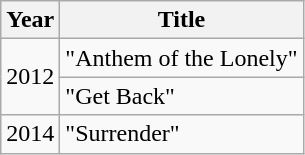<table class=wikitable>
<tr>
<th>Year</th>
<th>Title</th>
</tr>
<tr>
<td rowspan="2">2012</td>
<td>"Anthem of the Lonely"</td>
</tr>
<tr>
<td>"Get Back"</td>
</tr>
<tr>
<td>2014</td>
<td>"Surrender"</td>
</tr>
</table>
